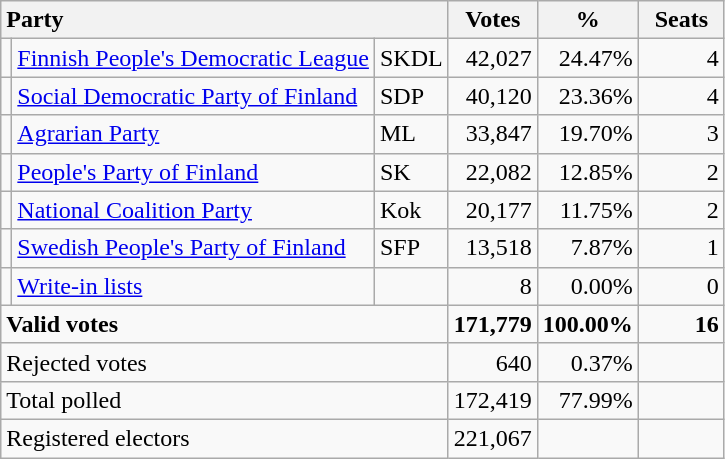<table class="wikitable" border="1" style="text-align:right;">
<tr>
<th style="text-align:left;" colspan=3>Party</th>
<th align=center width="50">Votes</th>
<th align=center width="50">%</th>
<th align=center width="50">Seats</th>
</tr>
<tr>
<td></td>
<td align=left><a href='#'>Finnish People's Democratic League</a></td>
<td align=left>SKDL</td>
<td>42,027</td>
<td>24.47%</td>
<td>4</td>
</tr>
<tr>
<td></td>
<td align=left style="white-space: nowrap;"><a href='#'>Social Democratic Party of Finland</a></td>
<td align=left>SDP</td>
<td>40,120</td>
<td>23.36%</td>
<td>4</td>
</tr>
<tr>
<td></td>
<td align=left><a href='#'>Agrarian Party</a></td>
<td align=left>ML</td>
<td>33,847</td>
<td>19.70%</td>
<td>3</td>
</tr>
<tr>
<td></td>
<td align=left><a href='#'>People's Party of Finland</a></td>
<td align=left>SK</td>
<td>22,082</td>
<td>12.85%</td>
<td>2</td>
</tr>
<tr>
<td></td>
<td align=left><a href='#'>National Coalition Party</a></td>
<td align=left>Kok</td>
<td>20,177</td>
<td>11.75%</td>
<td>2</td>
</tr>
<tr>
<td></td>
<td align=left><a href='#'>Swedish People's Party of Finland</a></td>
<td align=left>SFP</td>
<td>13,518</td>
<td>7.87%</td>
<td>1</td>
</tr>
<tr>
<td></td>
<td align=left><a href='#'>Write-in lists</a></td>
<td align=left></td>
<td>8</td>
<td>0.00%</td>
<td>0</td>
</tr>
<tr style="font-weight:bold">
<td align=left colspan=3>Valid votes</td>
<td>171,779</td>
<td>100.00%</td>
<td>16</td>
</tr>
<tr>
<td align=left colspan=3>Rejected votes</td>
<td>640</td>
<td>0.37%</td>
<td></td>
</tr>
<tr>
<td align=left colspan=3>Total polled</td>
<td>172,419</td>
<td>77.99%</td>
<td></td>
</tr>
<tr>
<td align=left colspan=3>Registered electors</td>
<td>221,067</td>
<td></td>
<td></td>
</tr>
</table>
